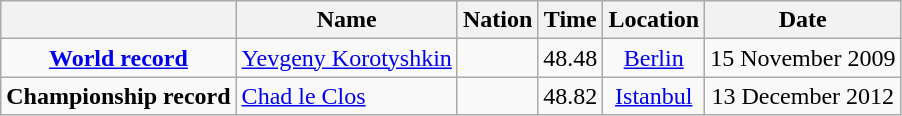<table class=wikitable style=text-align:center>
<tr>
<th></th>
<th>Name</th>
<th>Nation</th>
<th>Time</th>
<th>Location</th>
<th>Date</th>
</tr>
<tr>
<td><strong><a href='#'>World record</a></strong></td>
<td align=left><a href='#'>Yevgeny Korotyshkin</a></td>
<td align=left></td>
<td align=left>48.48</td>
<td><a href='#'>Berlin</a></td>
<td>15 November 2009</td>
</tr>
<tr>
<td><strong>Championship record</strong></td>
<td align=left><a href='#'>Chad le Clos</a></td>
<td align=left></td>
<td align=left>48.82</td>
<td><a href='#'>Istanbul</a></td>
<td>13 December 2012</td>
</tr>
</table>
